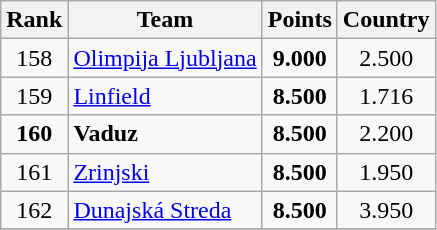<table class="wikitable" style="text-align: center;">
<tr>
<th>Rank</th>
<th>Team</th>
<th>Points</th>
<th>Country</th>
</tr>
<tr>
<td>158</td>
<td align=left> <a href='#'>Olimpija Ljubljana</a></td>
<td><strong>9.000</strong></td>
<td>2.500</td>
</tr>
<tr>
<td>159</td>
<td align=left> <a href='#'>Linfield</a></td>
<td><strong>8.500</strong></td>
<td>1.716</td>
</tr>
<tr>
<td><strong>160</strong></td>
<td align=left> <strong>Vaduz</strong></td>
<td><strong>8.500</strong></td>
<td>2.200</td>
</tr>
<tr>
<td>161</td>
<td align=left> <a href='#'>Zrinjski</a></td>
<td><strong>8.500</strong></td>
<td>1.950</td>
</tr>
<tr>
<td>162</td>
<td align=left> <a href='#'>Dunajská Streda</a></td>
<td><strong>8.500</strong></td>
<td>3.950</td>
</tr>
<tr>
</tr>
</table>
